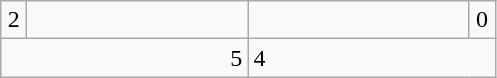<table class="wikitable">
<tr>
<td align=center width=10>2</td>
<td align=center width=140></td>
<td align=center width=140></td>
<td align=center width=10>0</td>
</tr>
<tr>
<td colspan=2 align=right>5</td>
<td colspan=2>4</td>
</tr>
</table>
